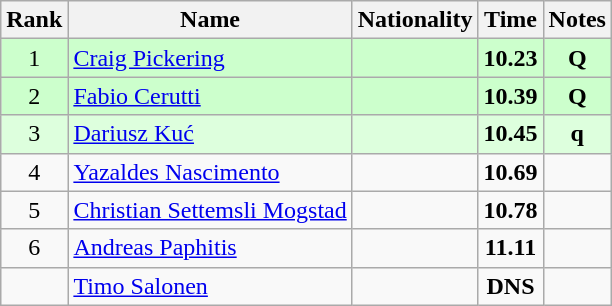<table class="wikitable sortable" style="text-align:center">
<tr>
<th>Rank</th>
<th>Name</th>
<th>Nationality</th>
<th>Time</th>
<th>Notes</th>
</tr>
<tr bgcolor=ccffcc>
<td>1</td>
<td align=left><a href='#'>Craig Pickering</a></td>
<td align=left></td>
<td><strong>10.23</strong></td>
<td><strong>Q</strong></td>
</tr>
<tr bgcolor=ccffcc>
<td>2</td>
<td align=left><a href='#'>Fabio Cerutti</a></td>
<td align=left></td>
<td><strong>10.39</strong></td>
<td><strong>Q</strong></td>
</tr>
<tr bgcolor=ddffdd>
<td>3</td>
<td align=left><a href='#'>Dariusz Kuć</a></td>
<td align=left></td>
<td><strong>10.45</strong></td>
<td><strong>q</strong></td>
</tr>
<tr>
<td>4</td>
<td align=left><a href='#'>Yazaldes Nascimento</a></td>
<td align=left></td>
<td><strong>10.69</strong></td>
<td></td>
</tr>
<tr>
<td>5</td>
<td align=left><a href='#'>Christian Settemsli Mogstad</a></td>
<td align=left></td>
<td><strong>10.78</strong></td>
<td></td>
</tr>
<tr>
<td>6</td>
<td align=left><a href='#'>Andreas Paphitis</a></td>
<td align=left></td>
<td><strong>11.11</strong></td>
<td></td>
</tr>
<tr>
<td></td>
<td align=left><a href='#'>Timo Salonen</a></td>
<td align=left></td>
<td><strong>DNS</strong></td>
<td></td>
</tr>
</table>
